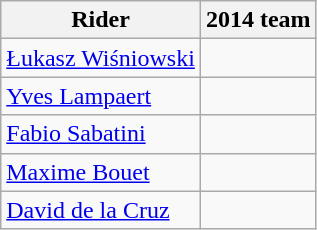<table class="wikitable">
<tr>
<th>Rider</th>
<th>2014 team</th>
</tr>
<tr>
<td><a href='#'>Łukasz Wiśniowski</a></td>
<td></td>
</tr>
<tr>
<td><a href='#'>Yves Lampaert</a></td>
<td></td>
</tr>
<tr>
<td><a href='#'>Fabio Sabatini</a></td>
<td></td>
</tr>
<tr>
<td><a href='#'>Maxime Bouet</a></td>
<td></td>
</tr>
<tr>
<td><a href='#'>David de la Cruz</a></td>
<td></td>
</tr>
</table>
